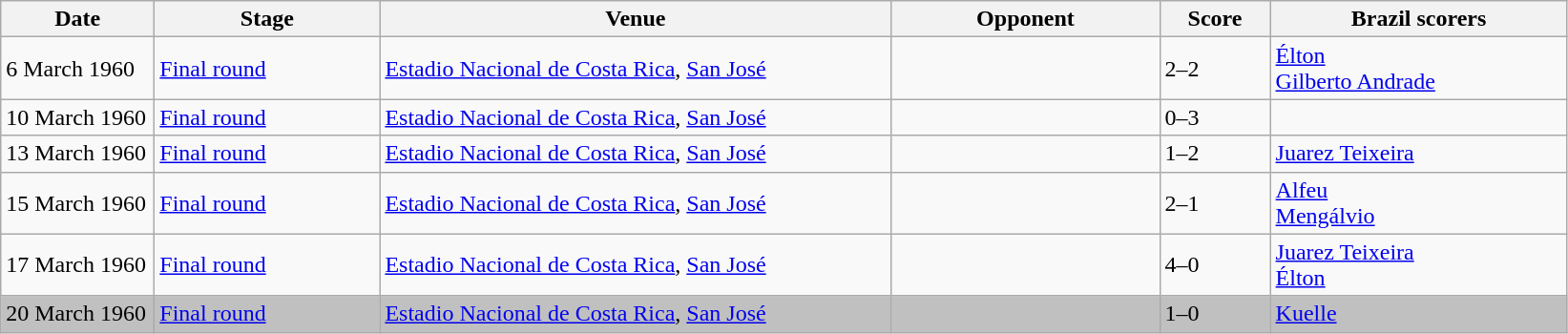<table class="wikitable">
<tr>
<th width=100px>Date</th>
<th width=150px>Stage</th>
<th width=350px>Venue</th>
<th width=180px>Opponent</th>
<th width=70px>Score</th>
<th width=200px>Brazil scorers</th>
</tr>
<tr>
<td>6 March 1960</td>
<td><a href='#'>Final round</a></td>
<td><a href='#'>Estadio Nacional de Costa Rica</a>, <a href='#'>San José</a></td>
<td></td>
<td>2–2</td>
<td><a href='#'>Élton</a>  <br> <a href='#'>Gilberto Andrade</a> </td>
</tr>
<tr>
<td>10 March 1960</td>
<td><a href='#'>Final round</a></td>
<td><a href='#'>Estadio Nacional de Costa Rica</a>, <a href='#'>San José</a></td>
<td></td>
<td>0–3</td>
<td></td>
</tr>
<tr>
<td>13 March 1960</td>
<td><a href='#'>Final round</a></td>
<td><a href='#'>Estadio Nacional de Costa Rica</a>, <a href='#'>San José</a></td>
<td></td>
<td>1–2</td>
<td><a href='#'>Juarez Teixeira</a> </td>
</tr>
<tr>
<td>15 March 1960</td>
<td><a href='#'>Final round</a></td>
<td><a href='#'>Estadio Nacional de Costa Rica</a>, <a href='#'>San José</a></td>
<td></td>
<td>2–1</td>
<td><a href='#'>Alfeu</a>  <br> <a href='#'>Mengálvio</a> </td>
</tr>
<tr>
<td>17 March 1960</td>
<td><a href='#'>Final round</a></td>
<td><a href='#'>Estadio Nacional de Costa Rica</a>, <a href='#'>San José</a></td>
<td></td>
<td>4–0</td>
<td><a href='#'>Juarez Teixeira</a>  <br> <a href='#'>Élton</a> </td>
</tr>
<tr style="background:silver;">
<td>20 March 1960</td>
<td><a href='#'>Final round</a></td>
<td><a href='#'>Estadio Nacional de Costa Rica</a>, <a href='#'>San José</a></td>
<td></td>
<td>1–0</td>
<td><a href='#'>Kuelle</a> </td>
</tr>
</table>
